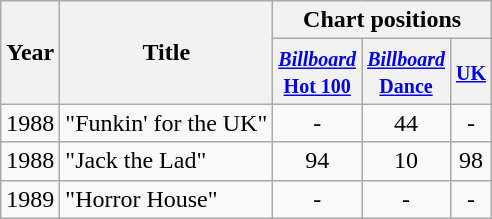<table class="wikitable">
<tr>
<th rowspan="2">Year</th>
<th rowspan="2">Title</th>
<th colspan="3">Chart positions</th>
</tr>
<tr>
<th><small><a href='#'><em>Billboard</em><br>Hot 100</a></small></th>
<th><small><a href='#'><em>Billboard</em><br>Dance</a></small></th>
<th><small><a href='#'>UK</a></small></th>
</tr>
<tr>
<td>1988</td>
<td>"Funkin' for the UK"</td>
<td style="text-align:center;">-</td>
<td style="text-align:center;">44</td>
<td style="text-align:center;">-</td>
</tr>
<tr>
<td>1988</td>
<td>"Jack the Lad"</td>
<td style="text-align:center;">94</td>
<td style="text-align:center;">10</td>
<td style="text-align:center;">98</td>
</tr>
<tr>
<td>1989</td>
<td>"Horror House"</td>
<td style="text-align:center;">-</td>
<td style="text-align:center;">-</td>
<td style="text-align:center;">-</td>
</tr>
</table>
